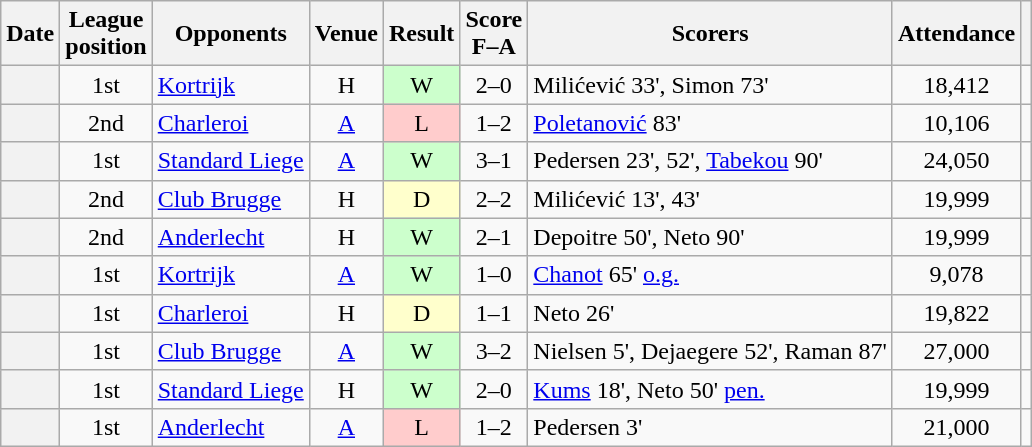<table class="wikitable plainrowheaders sortable" style="text-align:center">
<tr>
<th scope="col">Date</th>
<th scope="col">League<br>position</th>
<th scope="col">Opponents</th>
<th scope="col">Venue</th>
<th scope="col">Result</th>
<th scope="col">Score<br>F–A</th>
<th scope="col" class="unsortable">Scorers</th>
<th scope="col">Attendance</th>
<th scope="col" class="unsortable"></th>
</tr>
<tr>
<th scope="row"></th>
<td>1st</td>
<td align="left"><a href='#'>Kortrijk</a></td>
<td>H</td>
<td style="background-color:#CCFFCC">W</td>
<td>2–0</td>
<td align="left">Milićević 33', Simon 73'</td>
<td>18,412</td>
<td></td>
</tr>
<tr>
<th scope="row"></th>
<td>2nd</td>
<td align="left"><a href='#'>Charleroi</a></td>
<td><a href='#'>A</a></td>
<td style="background-color:#FFCCCC">L</td>
<td>1–2</td>
<td align="left"><a href='#'>Poletanović</a> 83'</td>
<td>10,106</td>
<td></td>
</tr>
<tr>
<th scope="row"></th>
<td>1st</td>
<td align="left"><a href='#'>Standard Liege</a></td>
<td><a href='#'>A</a></td>
<td style="background-color:#CCFFCC">W</td>
<td>3–1</td>
<td align="left">Pedersen 23', 52', <a href='#'>Tabekou</a> 90'</td>
<td>24,050</td>
<td></td>
</tr>
<tr>
<th scope="row"></th>
<td>2nd</td>
<td align="left"><a href='#'>Club Brugge</a></td>
<td>H</td>
<td style="background-color:#FFFFCC">D</td>
<td>2–2</td>
<td align="left">Milićević 13', 43'</td>
<td>19,999</td>
<td></td>
</tr>
<tr>
<th scope="row"></th>
<td>2nd</td>
<td align="left"><a href='#'>Anderlecht</a></td>
<td>H</td>
<td style="background-color:#CCFFCC">W</td>
<td>2–1</td>
<td align="left">Depoitre 50', Neto 90'</td>
<td>19,999</td>
<td></td>
</tr>
<tr>
<th scope="row"></th>
<td>1st</td>
<td align="left"><a href='#'>Kortrijk</a></td>
<td><a href='#'>A</a></td>
<td style="background-color:#CCFFCC">W</td>
<td>1–0</td>
<td align="left"><a href='#'>Chanot</a> 65' <a href='#'>o.g.</a></td>
<td>9,078</td>
<td></td>
</tr>
<tr>
<th scope="row"></th>
<td>1st</td>
<td align="left"><a href='#'>Charleroi</a></td>
<td>H</td>
<td style="background-color:#FFFFCC">D</td>
<td>1–1</td>
<td align="left">Neto 26'</td>
<td>19,822</td>
<td></td>
</tr>
<tr>
<th scope="row"></th>
<td>1st</td>
<td align="left"><a href='#'>Club Brugge</a></td>
<td><a href='#'>A</a></td>
<td style="background-color:#CCFFCC">W</td>
<td>3–2</td>
<td align="left">Nielsen 5', Dejaegere 52', Raman 87'</td>
<td>27,000</td>
<td></td>
</tr>
<tr>
<th scope="row"></th>
<td>1st</td>
<td align="left"><a href='#'>Standard Liege</a></td>
<td>H</td>
<td style="background-color:#CCFFCC">W</td>
<td>2–0</td>
<td align="left"><a href='#'>Kums</a> 18', Neto 50' <a href='#'>pen.</a></td>
<td>19,999</td>
<td></td>
</tr>
<tr>
<th scope="row"></th>
<td>1st</td>
<td align="left"><a href='#'>Anderlecht</a></td>
<td><a href='#'>A</a></td>
<td style="background-color:#FFCCCC">L</td>
<td>1–2</td>
<td align="left">Pedersen 3'</td>
<td>21,000</td>
<td></td>
</tr>
</table>
